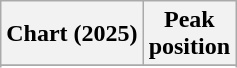<table class="wikitable sortable plainrowheaders" style="text-align:center">
<tr>
<th scope="col">Chart (2025)</th>
<th scope="col">Peak<br>position</th>
</tr>
<tr>
</tr>
<tr>
</tr>
<tr>
</tr>
</table>
